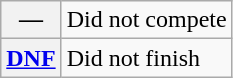<table class="wikitable">
<tr>
<th scope="row">—</th>
<td>Did not compete</td>
</tr>
<tr>
<th scope="row"><a href='#'>DNF</a></th>
<td>Did not finish</td>
</tr>
</table>
